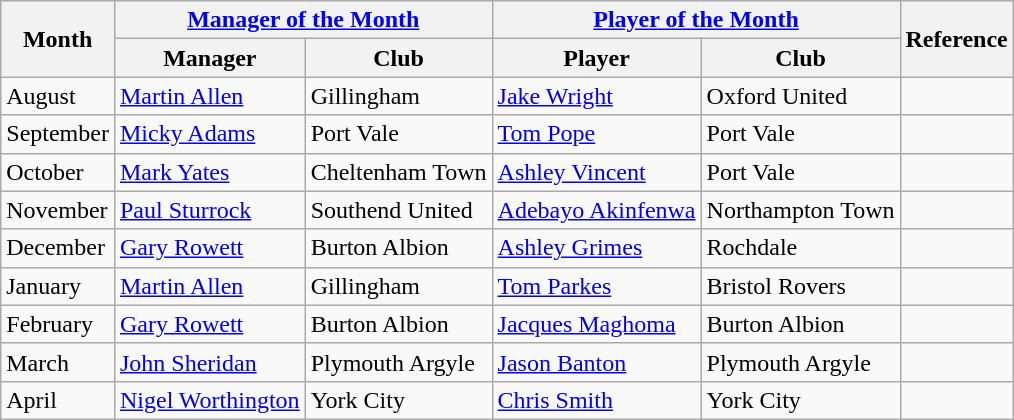<table class="wikitable">
<tr>
<th rowspan="2">Month</th>
<th colspan="2"><a href='#'>Manager of the Month</a></th>
<th colspan="2"><a href='#'>Player of the Month</a></th>
<th rowspan="2">Reference</th>
</tr>
<tr>
<th>Manager</th>
<th>Club</th>
<th>Player</th>
<th>Club</th>
</tr>
<tr>
<td>August</td>
<td><a href='#'>Martin Allen</a></td>
<td>Gillingham</td>
<td><a href='#'>Jake Wright</a></td>
<td>Oxford United</td>
<td align=center></td>
</tr>
<tr>
<td>September</td>
<td><a href='#'>Micky Adams</a></td>
<td>Port Vale</td>
<td><a href='#'>Tom Pope</a></td>
<td>Port Vale</td>
<td align=center></td>
</tr>
<tr>
<td>October</td>
<td><a href='#'>Mark Yates</a></td>
<td>Cheltenham Town</td>
<td><a href='#'>Ashley Vincent</a></td>
<td>Port Vale</td>
<td align=center></td>
</tr>
<tr>
<td>November</td>
<td><a href='#'>Paul Sturrock</a></td>
<td>Southend United</td>
<td><a href='#'>Adebayo Akinfenwa</a></td>
<td>Northampton Town</td>
<td align=center></td>
</tr>
<tr>
<td>December</td>
<td><a href='#'>Gary Rowett</a></td>
<td>Burton Albion</td>
<td><a href='#'>Ashley Grimes</a></td>
<td>Rochdale</td>
<td align=center></td>
</tr>
<tr>
<td>January</td>
<td><a href='#'>Martin Allen</a></td>
<td>Gillingham</td>
<td><a href='#'>Tom Parkes</a></td>
<td>Bristol Rovers</td>
<td align=center></td>
</tr>
<tr>
<td>February</td>
<td><a href='#'>Gary Rowett</a></td>
<td>Burton Albion</td>
<td><a href='#'>Jacques Maghoma</a></td>
<td>Burton Albion</td>
<td align=center></td>
</tr>
<tr>
<td>March</td>
<td><a href='#'>John Sheridan</a></td>
<td>Plymouth Argyle</td>
<td><a href='#'>Jason Banton</a></td>
<td>Plymouth Argyle</td>
<td align=center></td>
</tr>
<tr>
<td>April</td>
<td><a href='#'>Nigel Worthington</a></td>
<td>York City</td>
<td><a href='#'>Chris Smith</a></td>
<td>York City</td>
<td align=center></td>
</tr>
</table>
